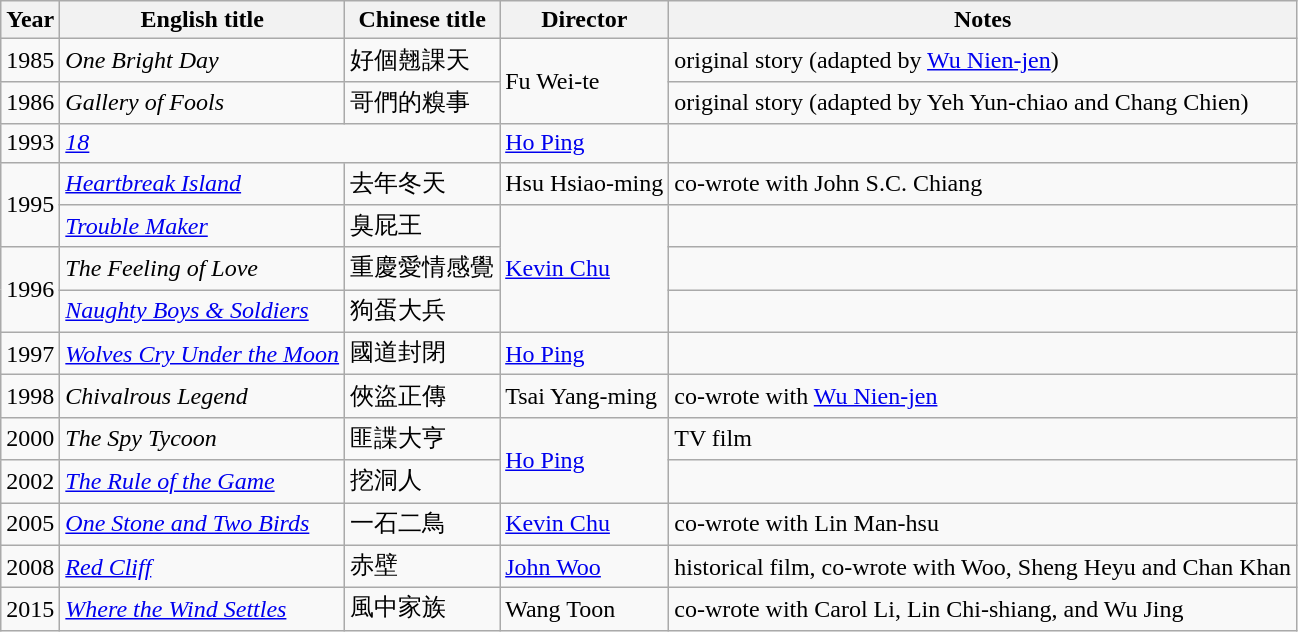<table class="wikitable sortable">
<tr>
<th>Year</th>
<th>English title</th>
<th>Chinese title</th>
<th>Director</th>
<th class="unsortable">Notes</th>
</tr>
<tr>
<td>1985</td>
<td><em>One Bright Day</em></td>
<td>好個翹課天</td>
<td rowspan=2>Fu Wei-te</td>
<td>original story (adapted by <a href='#'>Wu Nien-jen</a>)</td>
</tr>
<tr>
<td>1986</td>
<td><em>Gallery of Fools</em></td>
<td>哥們的糗事</td>
<td>original story (adapted by Yeh Yun-chiao and Chang Chien)</td>
</tr>
<tr>
<td>1993</td>
<td colspan=2><em><a href='#'>18</a></em></td>
<td><a href='#'>Ho Ping</a></td>
<td></td>
</tr>
<tr>
<td rowspan=2>1995</td>
<td><em><a href='#'>Heartbreak Island</a></em></td>
<td>去年冬天</td>
<td>Hsu Hsiao-ming</td>
<td>co-wrote with John S.C. Chiang</td>
</tr>
<tr>
<td><em><a href='#'>Trouble Maker</a></em></td>
<td>臭屁王</td>
<td rowspan=3><a href='#'>Kevin Chu</a></td>
<td></td>
</tr>
<tr>
<td rowspan=2>1996</td>
<td><em>The Feeling of Love</em></td>
<td>重慶愛情感覺</td>
<td></td>
</tr>
<tr>
<td><em><a href='#'>Naughty Boys & Soldiers</a></em></td>
<td>狗蛋大兵</td>
<td></td>
</tr>
<tr>
<td>1997</td>
<td><em><a href='#'>Wolves Cry Under the Moon</a></em></td>
<td>國道封閉</td>
<td><a href='#'>Ho Ping</a></td>
<td></td>
</tr>
<tr>
<td>1998</td>
<td><em>Chivalrous Legend</em></td>
<td>俠盜正傳</td>
<td>Tsai Yang-ming</td>
<td>co-wrote with <a href='#'>Wu Nien-jen</a></td>
</tr>
<tr>
<td>2000</td>
<td><em>The Spy Tycoon</em></td>
<td>匪諜大亨</td>
<td rowspan=2><a href='#'>Ho Ping</a></td>
<td>TV film</td>
</tr>
<tr>
<td>2002</td>
<td><em><a href='#'>The Rule of the Game</a></em></td>
<td>挖洞人</td>
<td></td>
</tr>
<tr>
<td>2005</td>
<td><em><a href='#'>One Stone and Two Birds</a></em></td>
<td>一石二鳥</td>
<td><a href='#'>Kevin Chu</a></td>
<td>co-wrote with Lin Man-hsu</td>
</tr>
<tr>
<td>2008</td>
<td><em><a href='#'>Red Cliff</a></em></td>
<td>赤壁</td>
<td><a href='#'>John Woo</a></td>
<td>historical film, co-wrote with Woo, Sheng Heyu and Chan Khan</td>
</tr>
<tr>
<td>2015</td>
<td><em><a href='#'>Where the Wind Settles</a></em></td>
<td>風中家族</td>
<td>Wang Toon</td>
<td>co-wrote with Carol Li, Lin Chi-shiang, and Wu Jing</td>
</tr>
</table>
